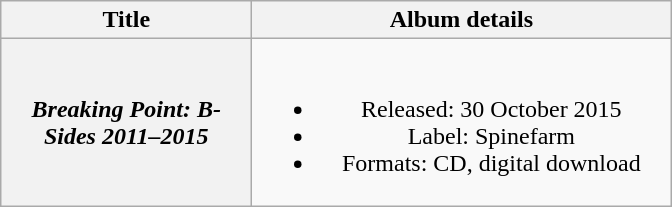<table class="wikitable plainrowheaders" style="text-align:center;">
<tr>
<th scope="col" style="width:10em;">Title</th>
<th scope="col" style="width:17em;">Album details</th>
</tr>
<tr>
<th scope="row"><em>Breaking Point: B-Sides 2011–2015</em></th>
<td><br><ul><li>Released: 30 October 2015</li><li>Label: Spinefarm</li><li>Formats: CD, digital download</li></ul></td>
</tr>
</table>
